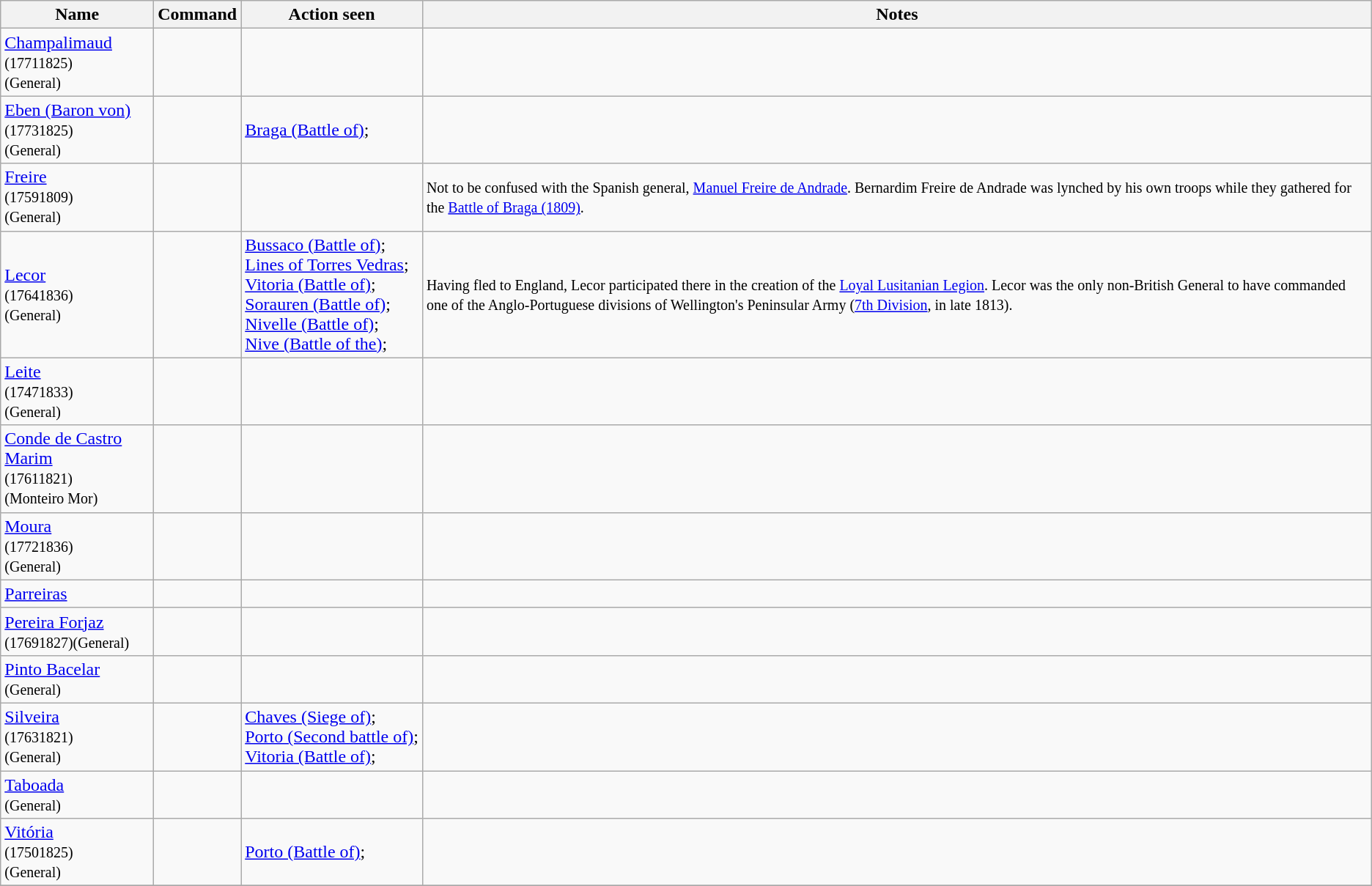<table class="wikitable" border="1">
<tr>
<th>Name </th>
<th>Command</th>
<th>Action seen </th>
<th>Notes</th>
</tr>
<tr>
<td><a href='#'>Champalimaud</a><br><small>(17711825)</small><br><small>(General)</small></td>
<td></td>
<td></td>
</tr>
<tr>
<td><a href='#'>Eben (Baron von)</a><br><small>(17731825)</small><br><small>(General)</small></td>
<td></td>
<td><a href='#'>Braga (Battle of)</a>;<br></td>
<td></td>
</tr>
<tr>
<td><a href='#'>Freire</a><br><small>(17591809)</small><br><small>(General)</small></td>
<td></td>
<td></td>
<td><small>Not to be confused with the Spanish general, <a href='#'>Manuel Freire de Andrade</a>. Bernardim Freire de Andrade was lynched by his own troops while they gathered for the <a href='#'>Battle of Braga (1809)</a>.</small></td>
</tr>
<tr>
<td><a href='#'>Lecor</a><br><small>(17641836)</small><br><small>(General)</small></td>
<td></td>
<td><a href='#'>Bussaco (Battle of)</a>;<br><a href='#'>Lines&nbsp;of&nbsp;Torres&nbsp;Vedras</a>;<br><a href='#'>Vitoria (Battle of)</a>;<br><a href='#'>Sorauren (Battle of)</a>;<br><a href='#'>Nivelle (Battle of)</a>;<br><a href='#'>Nive (Battle of the)</a>;</td>
<td><small>Having fled to England, Lecor participated there in the creation of the <a href='#'>Loyal Lusitanian Legion</a>. Lecor was the only non-British General to have commanded one of the Anglo-Portuguese divisions of Wellington's Peninsular Army (<a href='#'>7th Division</a>, in late 1813).</small></td>
</tr>
<tr>
<td><a href='#'>Leite</a><br><small>(17471833)</small><br><small>(General)</small></td>
<td></td>
<td></td>
<td></td>
</tr>
<tr>
<td><a href='#'>Conde de Castro Marim</a><br><small>(17611821)</small><br><small>(Monteiro Mor)</small></td>
<td></td>
<td></td>
<td></td>
</tr>
<tr>
<td><a href='#'>Moura</a><br><small>(17721836)</small><br><small>(General)</small></td>
<td></td>
<td></td>
<td></td>
</tr>
<tr>
<td><a href='#'>Parreiras</a></td>
<td></td>
<td></td>
<td></td>
</tr>
<tr>
<td><a href='#'>Pereira Forjaz</a><br><small>(17691827)</small><small>(General)</small></td>
<td></td>
<td></td>
<td></td>
</tr>
<tr>
<td><a href='#'>Pinto Bacelar</a><br><small>(General)</small></td>
<td></td>
<td></td>
<td></td>
</tr>
<tr>
<td><a href='#'>Silveira</a><br><small>(17631821)</small><br><small>(General)</small></td>
<td></td>
<td><a href='#'>Chaves (Siege of)</a>;<br><a href='#'>Porto (Second battle of)</a>;<br><a href='#'>Vitoria (Battle of)</a>;<br></td>
<td></td>
</tr>
<tr>
<td><a href='#'>Taboada</a><br><small>(General)</small></td>
<td></td>
<td></td>
<td></td>
</tr>
<tr>
<td><a href='#'>Vitória</a><br><small>(17501825)</small><br><small>(General)</small></td>
<td></td>
<td><a href='#'>Porto (Battle of)</a>;<br></td>
<td></td>
</tr>
<tr>
</tr>
</table>
